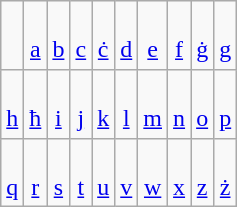<table class="wikitable" style="line-height: 1.2">
<tr align=center>
<td> <br>  </td>
<td> <br> <a href='#'>a</a></td>
<td> <br> <a href='#'>b</a></td>
<td> <br> <a href='#'>c</a></td>
<td> <br> <a href='#'>ċ</a></td>
<td> <br> <a href='#'>d</a></td>
<td> <br> <a href='#'>e</a></td>
<td> <br> <a href='#'>f</a></td>
<td> <br> <a href='#'>ġ</a></td>
<td> <br> <a href='#'>g</a></td>
</tr>
<tr align=center>
<td> <br> <a href='#'>h</a></td>
<td> <br> <a href='#'>ħ</a></td>
<td> <br> <a href='#'>i</a></td>
<td> <br> <a href='#'>j</a></td>
<td> <br> <a href='#'>k</a></td>
<td> <br> <a href='#'>l</a></td>
<td> <br> <a href='#'>m</a></td>
<td> <br> <a href='#'>n</a></td>
<td> <br> <a href='#'>o</a></td>
<td> <br> <a href='#'>p</a></td>
</tr>
<tr align=center>
<td> <br> <a href='#'>q</a></td>
<td> <br> <a href='#'>r</a></td>
<td> <br> <a href='#'>s</a></td>
<td> <br> <a href='#'>t</a></td>
<td> <br> <a href='#'>u</a></td>
<td> <br> <a href='#'>v</a></td>
<td> <br> <a href='#'>w</a></td>
<td> <br> <a href='#'>x</a></td>
<td> <br> <a href='#'>z</a></td>
<td>  <br> <a href='#'>ż</a></td>
</tr>
</table>
